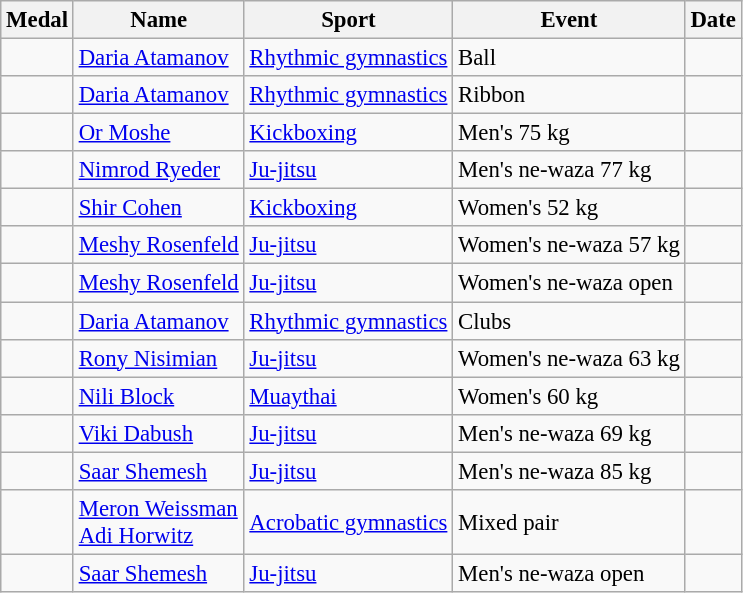<table class="wikitable sortable" style="font-size: 95%;">
<tr>
<th>Medal</th>
<th>Name</th>
<th>Sport</th>
<th>Event</th>
<th>Date</th>
</tr>
<tr>
<td></td>
<td><a href='#'>Daria Atamanov</a></td>
<td><a href='#'>Rhythmic gymnastics</a></td>
<td>Ball</td>
<td></td>
</tr>
<tr>
<td></td>
<td><a href='#'>Daria Atamanov</a></td>
<td><a href='#'>Rhythmic gymnastics</a></td>
<td>Ribbon</td>
<td></td>
</tr>
<tr>
<td></td>
<td><a href='#'>Or Moshe</a></td>
<td><a href='#'>Kickboxing</a></td>
<td>Men's 75 kg</td>
<td></td>
</tr>
<tr>
<td></td>
<td><a href='#'>Nimrod Ryeder</a></td>
<td><a href='#'>Ju-jitsu</a></td>
<td>Men's ne-waza 77 kg</td>
<td></td>
</tr>
<tr>
<td></td>
<td><a href='#'>Shir Cohen</a></td>
<td><a href='#'>Kickboxing</a></td>
<td>Women's 52 kg</td>
<td></td>
</tr>
<tr>
<td></td>
<td><a href='#'>Meshy Rosenfeld</a></td>
<td><a href='#'>Ju-jitsu</a></td>
<td>Women's ne-waza 57 kg</td>
<td></td>
</tr>
<tr>
<td></td>
<td><a href='#'>Meshy Rosenfeld</a></td>
<td><a href='#'>Ju-jitsu</a></td>
<td>Women's ne-waza open</td>
<td></td>
</tr>
<tr>
<td></td>
<td><a href='#'>Daria Atamanov</a></td>
<td><a href='#'>Rhythmic gymnastics</a></td>
<td>Clubs</td>
<td></td>
</tr>
<tr>
<td></td>
<td><a href='#'>Rony Nisimian</a></td>
<td><a href='#'>Ju-jitsu</a></td>
<td>Women's ne-waza 63 kg</td>
<td></td>
</tr>
<tr>
<td></td>
<td><a href='#'>Nili Block</a></td>
<td><a href='#'>Muaythai</a></td>
<td>Women's 60 kg</td>
<td></td>
</tr>
<tr>
<td></td>
<td><a href='#'>Viki Dabush</a></td>
<td><a href='#'>Ju-jitsu</a></td>
<td>Men's ne-waza 69 kg</td>
<td></td>
</tr>
<tr>
<td></td>
<td><a href='#'>Saar Shemesh</a></td>
<td><a href='#'>Ju-jitsu</a></td>
<td>Men's ne-waza 85 kg</td>
<td></td>
</tr>
<tr>
<td></td>
<td><a href='#'>Meron Weissman</a><br><a href='#'>Adi Horwitz</a></td>
<td><a href='#'>Acrobatic gymnastics</a></td>
<td>Mixed pair</td>
<td></td>
</tr>
<tr>
<td></td>
<td><a href='#'>Saar Shemesh</a></td>
<td><a href='#'>Ju-jitsu</a></td>
<td>Men's ne-waza open</td>
<td></td>
</tr>
</table>
